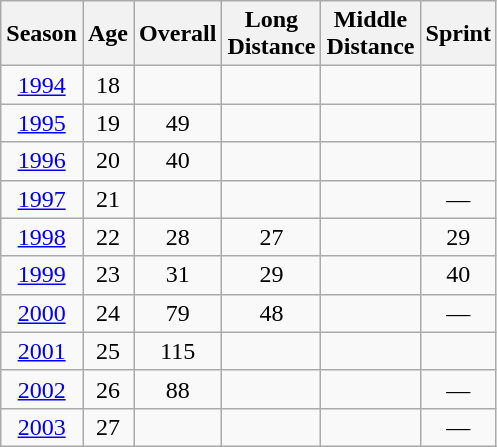<table class="wikitable" style="text-align: center;">
<tr>
<th scope="col">Season</th>
<th scope="col">Age</th>
<th scope="col">Overall</th>
<th scope="col">Long<br>Distance</th>
<th scope="col">Middle<br>Distance</th>
<th scope="col">Sprint</th>
</tr>
<tr>
<td><a href='#'>1994</a></td>
<td>18</td>
<td></td>
<td></td>
<td></td>
<td></td>
</tr>
<tr>
<td><a href='#'>1995</a></td>
<td>19</td>
<td>49</td>
<td></td>
<td></td>
<td></td>
</tr>
<tr>
<td><a href='#'>1996</a></td>
<td>20</td>
<td>40</td>
<td></td>
<td></td>
<td></td>
</tr>
<tr>
<td><a href='#'>1997</a></td>
<td>21</td>
<td></td>
<td></td>
<td></td>
<td>—</td>
</tr>
<tr>
<td><a href='#'>1998</a></td>
<td>22</td>
<td>28</td>
<td>27</td>
<td></td>
<td>29</td>
</tr>
<tr>
<td><a href='#'>1999</a></td>
<td>23</td>
<td>31</td>
<td>29</td>
<td></td>
<td>40</td>
</tr>
<tr>
<td><a href='#'>2000</a></td>
<td>24</td>
<td>79</td>
<td>48</td>
<td></td>
<td>—</td>
</tr>
<tr>
<td><a href='#'>2001</a></td>
<td>25</td>
<td>115</td>
<td></td>
<td></td>
<td></td>
</tr>
<tr>
<td><a href='#'>2002</a></td>
<td>26</td>
<td>88</td>
<td></td>
<td></td>
<td>—</td>
</tr>
<tr>
<td><a href='#'>2003</a></td>
<td>27</td>
<td></td>
<td></td>
<td></td>
<td>—</td>
</tr>
</table>
